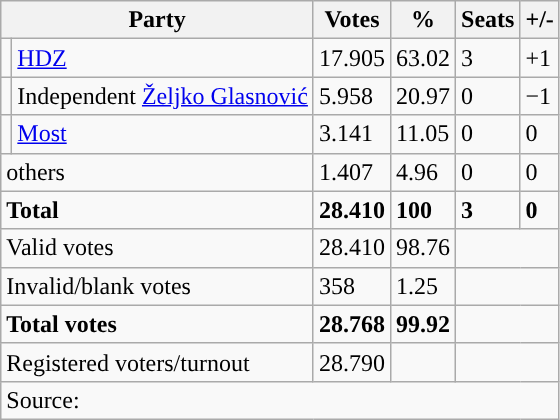<table class="wikitable" style="text-align: left;">
<tr>
<th colspan="2">Party</th>
<th>Votes</th>
<th>%</th>
<th>Seats</th>
<th>+/-</th>
</tr>
<tr>
<td style="background-color: "></td>
<td><a href='#'>HDZ</a></td>
<td>17.905</td>
<td>63.02</td>
<td>3</td>
<td>+1</td>
</tr>
<tr>
<td style="background-color: "></td>
<td>Independent <a href='#'>Željko Glasnović</a></td>
<td>5.958</td>
<td>20.97</td>
<td>0</td>
<td>−1</td>
</tr>
<tr>
<td style="background-color: "></td>
<td><a href='#'>Most</a></td>
<td>3.141</td>
<td>11.05</td>
<td>0</td>
<td>0</td>
</tr>
<tr>
<td colspan="2">others</td>
<td>1.407</td>
<td>4.96</td>
<td>0</td>
<td>0</td>
</tr>
<tr>
<td colspan="2"><strong>Total</strong></td>
<td><strong>28.410</strong></td>
<td><strong>100</strong></td>
<td><strong>3</strong></td>
<td><strong>0</strong></td>
</tr>
<tr>
<td colspan="2">Valid votes</td>
<td>28.410</td>
<td>98.76</td>
<td colspan="2"></td>
</tr>
<tr>
<td colspan="2">Invalid/blank votes</td>
<td>358</td>
<td>1.25</td>
<td colspan="2"></td>
</tr>
<tr>
<td colspan="2"><strong>Total votes</strong></td>
<td><strong>28.768</strong></td>
<td><strong>99.92</strong></td>
<td colspan="2"></td>
</tr>
<tr>
<td colspan="2">Registered voters/turnout</td>
<td votes14="5343">28.790</td>
<td></td>
<td colspan="2"></td>
</tr>
<tr>
<td colspan="6">Source: </td>
</tr>
</table>
